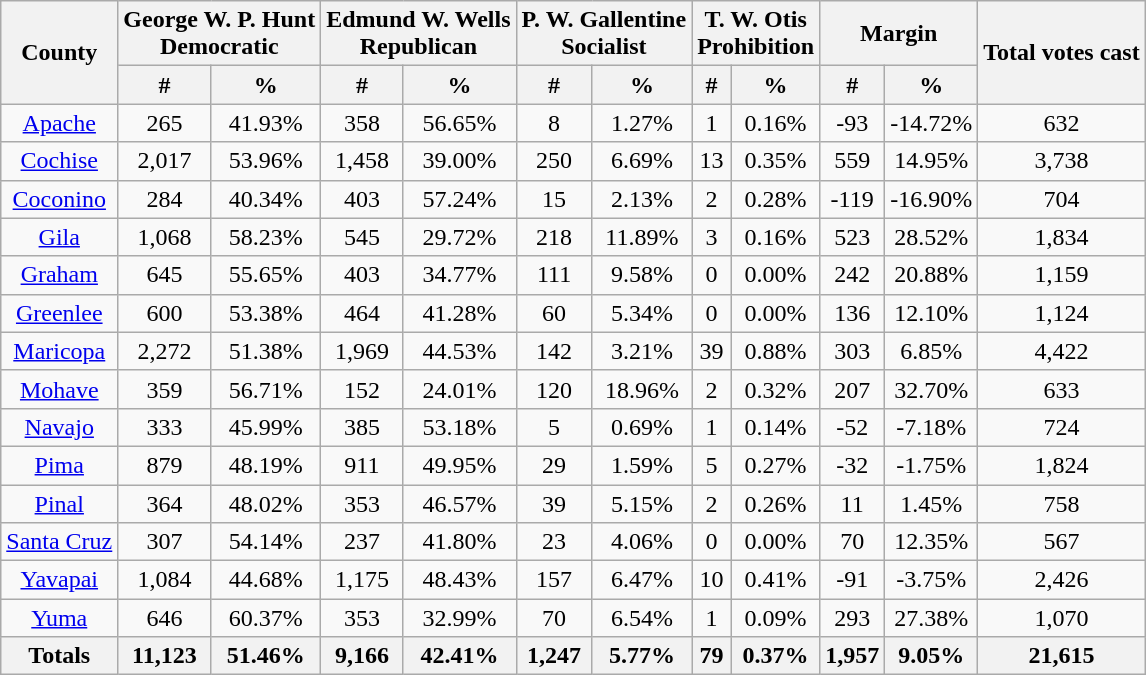<table class="wikitable sortable" style="text-align:center">
<tr>
<th rowspan="2">County</th>
<th style="text-align:center;" colspan="2">George W. P. Hunt<br>Democratic</th>
<th style="text-align:center;" colspan="2">Edmund W. Wells<br>Republican</th>
<th style="text-align:center;" colspan="2">P. W. Gallentine<br>Socialist</th>
<th style="text-align:center;" colspan="2">T. W. Otis<br>Prohibition</th>
<th style="text-align:center;" colspan="2">Margin</th>
<th style="text-align:center;" rowspan="2">Total votes cast</th>
</tr>
<tr>
<th style="text-align:center;" data-sort-type="number">#</th>
<th style="text-align:center;" data-sort-type="number">%</th>
<th style="text-align:center;" data-sort-type="number">#</th>
<th style="text-align:center;" data-sort-type="number">%</th>
<th style="text-align:center;" data-sort-type="number">#</th>
<th style="text-align:center;" data-sort-type="number">%</th>
<th style="text-align:center;" data-sort-type="number">#</th>
<th style="text-align:center;" data-sort-type="number">%</th>
<th style="text-align:center;" data-sort-type="number">#</th>
<th style="text-align:center;" data-sort-type="number">%</th>
</tr>
<tr style="text-align:center;">
<td><a href='#'>Apache</a></td>
<td>265</td>
<td>41.93%</td>
<td>358</td>
<td>56.65%</td>
<td>8</td>
<td>1.27%</td>
<td>1</td>
<td>0.16%</td>
<td>-93</td>
<td>-14.72%</td>
<td>632</td>
</tr>
<tr style="text-align:center;">
<td><a href='#'>Cochise</a></td>
<td>2,017</td>
<td>53.96%</td>
<td>1,458</td>
<td>39.00%</td>
<td>250</td>
<td>6.69%</td>
<td>13</td>
<td>0.35%</td>
<td>559</td>
<td>14.95%</td>
<td>3,738</td>
</tr>
<tr style="text-align:center;">
<td><a href='#'>Coconino</a></td>
<td>284</td>
<td>40.34%</td>
<td>403</td>
<td>57.24%</td>
<td>15</td>
<td>2.13%</td>
<td>2</td>
<td>0.28%</td>
<td>-119</td>
<td>-16.90%</td>
<td>704</td>
</tr>
<tr style="text-align:center;">
<td><a href='#'>Gila</a></td>
<td>1,068</td>
<td>58.23%</td>
<td>545</td>
<td>29.72%</td>
<td>218</td>
<td>11.89%</td>
<td>3</td>
<td>0.16%</td>
<td>523</td>
<td>28.52%</td>
<td>1,834</td>
</tr>
<tr style="text-align:center;">
<td><a href='#'>Graham</a></td>
<td>645</td>
<td>55.65%</td>
<td>403</td>
<td>34.77%</td>
<td>111</td>
<td>9.58%</td>
<td>0</td>
<td>0.00%</td>
<td>242</td>
<td>20.88%</td>
<td>1,159</td>
</tr>
<tr style="text-align:center;">
<td><a href='#'>Greenlee</a></td>
<td>600</td>
<td>53.38%</td>
<td>464</td>
<td>41.28%</td>
<td>60</td>
<td>5.34%</td>
<td>0</td>
<td>0.00%</td>
<td>136</td>
<td>12.10%</td>
<td>1,124</td>
</tr>
<tr style="text-align:center;">
<td><a href='#'>Maricopa</a></td>
<td>2,272</td>
<td>51.38%</td>
<td>1,969</td>
<td>44.53%</td>
<td>142</td>
<td>3.21%</td>
<td>39</td>
<td>0.88%</td>
<td>303</td>
<td>6.85%</td>
<td>4,422</td>
</tr>
<tr style="text-align:center;">
<td><a href='#'>Mohave</a></td>
<td>359</td>
<td>56.71%</td>
<td>152</td>
<td>24.01%</td>
<td>120</td>
<td>18.96%</td>
<td>2</td>
<td>0.32%</td>
<td>207</td>
<td>32.70%</td>
<td>633</td>
</tr>
<tr style="text-align:center;">
<td><a href='#'>Navajo</a></td>
<td>333</td>
<td>45.99%</td>
<td>385</td>
<td>53.18%</td>
<td>5</td>
<td>0.69%</td>
<td>1</td>
<td>0.14%</td>
<td>-52</td>
<td>-7.18%</td>
<td>724</td>
</tr>
<tr style="text-align:center;">
<td><a href='#'>Pima</a></td>
<td>879</td>
<td>48.19%</td>
<td>911</td>
<td>49.95%</td>
<td>29</td>
<td>1.59%</td>
<td>5</td>
<td>0.27%</td>
<td>-32</td>
<td>-1.75%</td>
<td>1,824</td>
</tr>
<tr style="text-align:center;">
<td><a href='#'>Pinal</a></td>
<td>364</td>
<td>48.02%</td>
<td>353</td>
<td>46.57%</td>
<td>39</td>
<td>5.15%</td>
<td>2</td>
<td>0.26%</td>
<td>11</td>
<td>1.45%</td>
<td>758</td>
</tr>
<tr style="text-align:center;">
<td><a href='#'>Santa Cruz</a></td>
<td>307</td>
<td>54.14%</td>
<td>237</td>
<td>41.80%</td>
<td>23</td>
<td>4.06%</td>
<td>0</td>
<td>0.00%</td>
<td>70</td>
<td>12.35%</td>
<td>567</td>
</tr>
<tr style="text-align:center;">
<td><a href='#'>Yavapai</a></td>
<td>1,084</td>
<td>44.68%</td>
<td>1,175</td>
<td>48.43%</td>
<td>157</td>
<td>6.47%</td>
<td>10</td>
<td>0.41%</td>
<td>-91</td>
<td>-3.75%</td>
<td>2,426</td>
</tr>
<tr style="text-align:center;">
<td><a href='#'>Yuma</a></td>
<td>646</td>
<td>60.37%</td>
<td>353</td>
<td>32.99%</td>
<td>70</td>
<td>6.54%</td>
<td>1</td>
<td>0.09%</td>
<td>293</td>
<td>27.38%</td>
<td>1,070</td>
</tr>
<tr style="text-align:center;">
<th>Totals</th>
<th>11,123</th>
<th>51.46%</th>
<th>9,166</th>
<th>42.41%</th>
<th>1,247</th>
<th>5.77%</th>
<th>79</th>
<th>0.37%</th>
<th>1,957</th>
<th>9.05%</th>
<th>21,615</th>
</tr>
</table>
